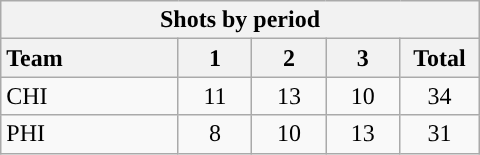<table class="wikitable" style="width:20em; text-align:right;">
<tr>
<th colspan=6>Shots by period</th>
</tr>
<tr>
<th style="width:8em; text-align:left;">Team</th>
<th style="width:3em;">1</th>
<th style="width:3em;">2</th>
<th style="width:3em;">3</th>
<th style="width:3em;">Total</th>
</tr>
<tr style="text-align:center;">
<td style="text-align:left;">CHI</td>
<td>11</td>
<td>13</td>
<td>10</td>
<td>34</td>
</tr>
<tr style="text-align:center;">
<td style="text-align:left;">PHI</td>
<td>8</td>
<td>10</td>
<td>13</td>
<td>31</td>
</tr>
</table>
